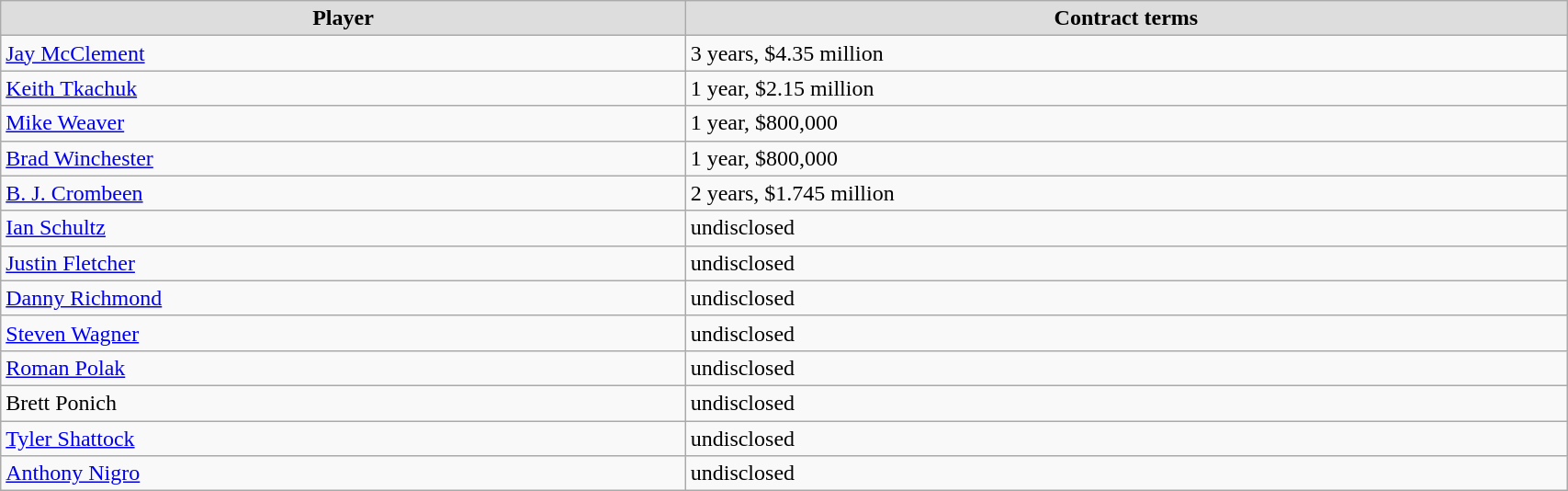<table class="wikitable" width=90%>
<tr align="center" bgcolor="#dddddd">
<td><strong>Player</strong></td>
<td><strong>Contract terms</strong></td>
</tr>
<tr>
<td><a href='#'>Jay McClement</a></td>
<td>3 years, $4.35 million</td>
</tr>
<tr>
<td><a href='#'>Keith Tkachuk</a></td>
<td>1 year, $2.15 million</td>
</tr>
<tr>
<td><a href='#'>Mike Weaver</a></td>
<td>1 year, $800,000</td>
</tr>
<tr>
<td><a href='#'>Brad Winchester</a></td>
<td>1 year, $800,000</td>
</tr>
<tr>
<td><a href='#'>B. J. Crombeen</a></td>
<td>2 years, $1.745 million</td>
</tr>
<tr>
<td><a href='#'>Ian Schultz</a></td>
<td>undisclosed</td>
</tr>
<tr>
<td><a href='#'>Justin Fletcher</a></td>
<td>undisclosed</td>
</tr>
<tr>
<td><a href='#'>Danny Richmond</a></td>
<td>undisclosed</td>
</tr>
<tr>
<td><a href='#'>Steven Wagner</a></td>
<td>undisclosed</td>
</tr>
<tr>
<td><a href='#'>Roman Polak</a></td>
<td>undisclosed</td>
</tr>
<tr>
<td>Brett Ponich</td>
<td>undisclosed</td>
</tr>
<tr>
<td><a href='#'>Tyler Shattock</a></td>
<td>undisclosed</td>
</tr>
<tr>
<td><a href='#'>Anthony Nigro</a></td>
<td>undisclosed</td>
</tr>
</table>
